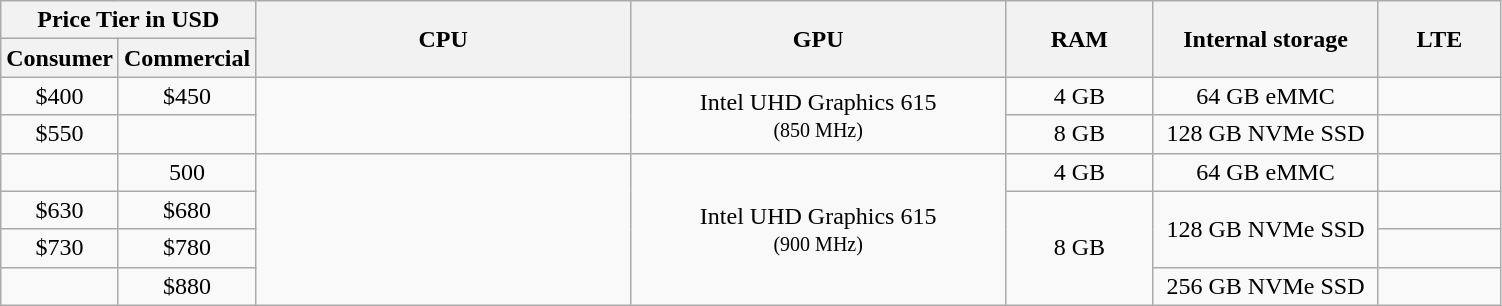<table class="wikitable sortable" style="text-align:center;" align="center" text-align="center">
<tr>
<th colspan="2" width="17%" scope="col">Price Tier in USD</th>
<th rowspan="2" width="25%" scope="col">CPU</th>
<th rowspan="2" width="25%" scope="col">GPU</th>
<th rowspan="2" scope="col">RAM</th>
<th rowspan="2"  width="15%" scope="col">Internal storage</th>
<th rowspan="2">LTE</th>
</tr>
<tr>
<th>Consumer</th>
<th>Commercial</th>
</tr>
<tr>
<td>$400</td>
<td>$450</td>
<td rowspan="2"></td>
<td rowspan="2">Intel UHD Graphics 615<br><small>(850 MHz)</small></td>
<td>4 GB</td>
<td>64 GB eMMC</td>
<td></td>
</tr>
<tr>
<td>$550</td>
<td></td>
<td>8 GB</td>
<td>128 GB NVMe SSD</td>
<td></td>
</tr>
<tr>
<td></td>
<td>500</td>
<td rowspan="4"></td>
<td rowspan="4">Intel UHD Graphics 615<br><small>(900 MHz)</small></td>
<td>4 GB</td>
<td>64 GB eMMC</td>
<td></td>
</tr>
<tr>
<td>$630</td>
<td>$680</td>
<td rowspan="3">8 GB</td>
<td rowspan="2">128 GB NVMe SSD</td>
<td></td>
</tr>
<tr>
<td>$730</td>
<td>$780</td>
<td></td>
</tr>
<tr>
<td></td>
<td>$880</td>
<td rowspan="1">256 GB NVMe SSD</td>
<td></td>
</tr>
</table>
